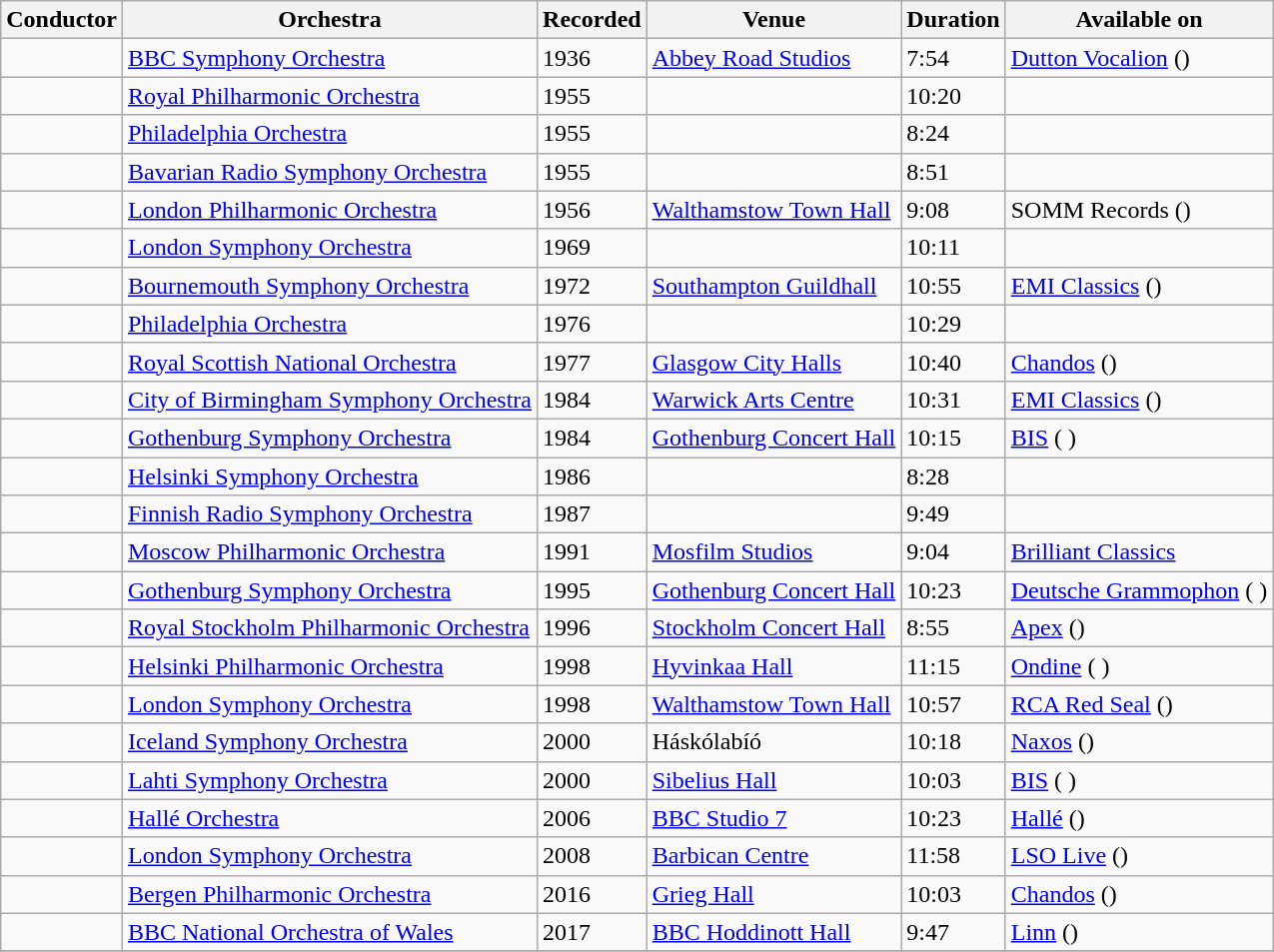<table class="wikitable sortable">
<tr>
<th scope="col">Conductor</th>
<th scope="col">Orchestra</th>
<th scope="col">Recorded</th>
<th scope="col">Venue</th>
<th scope="col">Duration</th>
<th scope="col">Available on</th>
</tr>
<tr>
<td></td>
<td><a href='#'>BBC Symphony Orchestra</a></td>
<td>1936</td>
<td><a href='#'>Abbey Road Studios</a></td>
<td>7:54</td>
<td><a href='#'>Dutton Vocalion</a> ()</td>
</tr>
<tr>
<td></td>
<td><a href='#'>Royal Philharmonic Orchestra</a></td>
<td>1955</td>
<td></td>
<td>10:20</td>
<td></td>
</tr>
<tr>
<td></td>
<td><a href='#'>Philadelphia Orchestra</a></td>
<td>1955</td>
<td></td>
<td>8:24</td>
<td></td>
</tr>
<tr>
<td></td>
<td><a href='#'>Bavarian Radio Symphony Orchestra</a></td>
<td>1955</td>
<td></td>
<td>8:51</td>
<td> </td>
</tr>
<tr>
<td></td>
<td><a href='#'>London Philharmonic Orchestra</a></td>
<td>1956</td>
<td><a href='#'>Walthamstow Town Hall</a></td>
<td>9:08</td>
<td>SOMM Records ()</td>
</tr>
<tr>
<td></td>
<td><a href='#'>London Symphony Orchestra</a></td>
<td>1969</td>
<td></td>
<td>10:11</td>
<td></td>
</tr>
<tr>
<td></td>
<td><a href='#'>Bournemouth Symphony Orchestra</a></td>
<td>1972</td>
<td><a href='#'>Southampton Guildhall</a></td>
<td>10:55</td>
<td><a href='#'>EMI Classics</a> ()</td>
</tr>
<tr>
<td></td>
<td><a href='#'>Philadelphia Orchestra</a></td>
<td>1976</td>
<td></td>
<td>10:29</td>
<td> </td>
</tr>
<tr>
<td></td>
<td><a href='#'>Royal Scottish National Orchestra</a></td>
<td>1977</td>
<td><a href='#'>Glasgow City Halls</a></td>
<td>10:40</td>
<td><a href='#'>Chandos</a> ()</td>
</tr>
<tr>
<td></td>
<td><a href='#'>City of Birmingham Symphony Orchestra</a></td>
<td>1984</td>
<td><a href='#'>Warwick Arts Centre</a></td>
<td>10:31</td>
<td><a href='#'>EMI Classics</a> ()</td>
</tr>
<tr>
<td></td>
<td><a href='#'>Gothenburg Symphony Orchestra</a></td>
<td>1984</td>
<td><a href='#'>Gothenburg Concert Hall</a></td>
<td>10:15</td>
<td><a href='#'>BIS</a>  ( )</td>
</tr>
<tr>
<td></td>
<td><a href='#'>Helsinki Symphony Orchestra</a></td>
<td>1986</td>
<td></td>
<td>8:28</td>
<td> </td>
</tr>
<tr>
<td></td>
<td><a href='#'>Finnish Radio Symphony Orchestra</a></td>
<td>1987</td>
<td></td>
<td>9:49</td>
<td></td>
</tr>
<tr>
<td></td>
<td><a href='#'>Moscow Philharmonic Orchestra</a></td>
<td>1991</td>
<td><a href='#'>Mosfilm Studios</a></td>
<td>9:04</td>
<td><a href='#'>Brilliant Classics</a> </td>
</tr>
<tr>
<td></td>
<td><a href='#'>Gothenburg Symphony Orchestra</a></td>
<td>1995</td>
<td><a href='#'>Gothenburg Concert Hall</a></td>
<td>10:23</td>
<td><a href='#'>Deutsche Grammophon</a> ( )</td>
</tr>
<tr>
<td></td>
<td><a href='#'>Royal Stockholm Philharmonic Orchestra</a></td>
<td>1996</td>
<td><a href='#'>Stockholm Concert Hall</a></td>
<td>8:55</td>
<td><a href='#'>Apex</a> ()</td>
</tr>
<tr>
<td></td>
<td><a href='#'>Helsinki Philharmonic Orchestra</a></td>
<td>1998</td>
<td><a href='#'>Hyvinkaa Hall</a></td>
<td>11:15</td>
<td><a href='#'>Ondine</a> ( )</td>
</tr>
<tr>
<td></td>
<td><a href='#'>London Symphony Orchestra</a></td>
<td>1998</td>
<td><a href='#'>Walthamstow Town Hall</a></td>
<td>10:57</td>
<td><a href='#'>RCA Red Seal</a> ()</td>
</tr>
<tr>
<td></td>
<td><a href='#'>Iceland Symphony Orchestra</a></td>
<td>2000</td>
<td>Háskólabíó</td>
<td>10:18</td>
<td><a href='#'>Naxos</a> ()</td>
</tr>
<tr>
<td></td>
<td><a href='#'>Lahti Symphony Orchestra</a></td>
<td>2000</td>
<td><a href='#'>Sibelius Hall</a></td>
<td>10:03</td>
<td><a href='#'>BIS</a> ( )</td>
</tr>
<tr>
<td></td>
<td><a href='#'>Hallé Orchestra</a></td>
<td>2006</td>
<td><a href='#'>BBC Studio 7</a></td>
<td>10:23</td>
<td><a href='#'>Hallé</a> ()</td>
</tr>
<tr>
<td></td>
<td><a href='#'>London Symphony Orchestra</a></td>
<td>2008</td>
<td><a href='#'>Barbican Centre</a></td>
<td>11:58</td>
<td><a href='#'>LSO Live</a> ()</td>
</tr>
<tr>
<td></td>
<td><a href='#'>Bergen Philharmonic Orchestra</a></td>
<td>2016</td>
<td><a href='#'>Grieg Hall</a></td>
<td>10:03</td>
<td><a href='#'>Chandos</a> ()</td>
</tr>
<tr>
<td></td>
<td><a href='#'>BBC National Orchestra of Wales</a></td>
<td>2017</td>
<td><a href='#'>BBC Hoddinott Hall</a></td>
<td>9:47</td>
<td><a href='#'>Linn</a> ()</td>
</tr>
<tr>
</tr>
</table>
